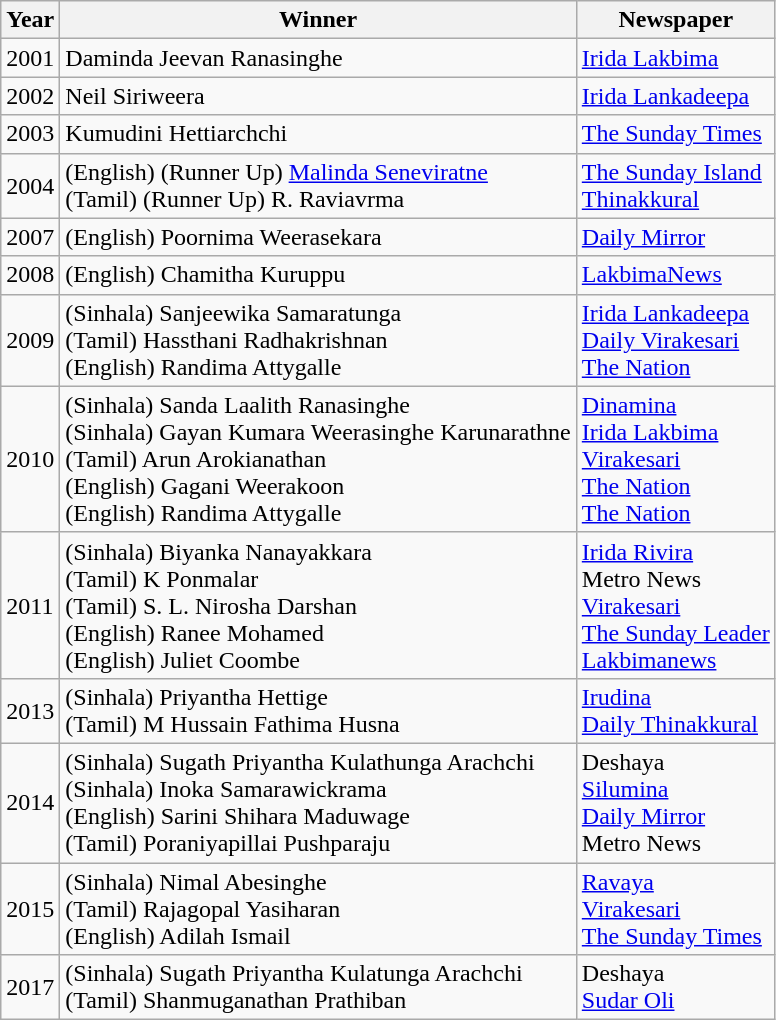<table class="wikitable sortable mw-collapsible mw-collapsed">
<tr>
<th>Year</th>
<th>Winner</th>
<th>Newspaper</th>
</tr>
<tr>
<td>2001</td>
<td>Daminda Jeevan Ranasinghe</td>
<td><a href='#'>Irida Lakbima</a></td>
</tr>
<tr>
<td>2002</td>
<td>Neil Siriweera</td>
<td><a href='#'>Irida Lankadeepa</a></td>
</tr>
<tr>
<td>2003</td>
<td>Kumudini Hettiarchchi</td>
<td><a href='#'>The Sunday Times</a></td>
</tr>
<tr>
<td>2004</td>
<td>(English) (Runner Up) <a href='#'>Malinda Seneviratne</a><br>(Tamil) (Runner Up) R. Raviavrma</td>
<td><a href='#'>The Sunday Island</a><br><a href='#'>Thinakkural</a></td>
</tr>
<tr>
<td>2007</td>
<td>(English) Poornima Weerasekara</td>
<td><a href='#'>Daily Mirror</a></td>
</tr>
<tr>
<td>2008</td>
<td>(English) Chamitha Kuruppu</td>
<td><a href='#'>LakbimaNews</a></td>
</tr>
<tr>
<td>2009</td>
<td>(Sinhala) Sanjeewika Samaratunga<br>(Tamil) Hassthani Radhakrishnan<br>(English) Randima Attygalle</td>
<td><a href='#'>Irida Lankadeepa</a><br><a href='#'>Daily Virakesari</a><br><a href='#'>The Nation</a></td>
</tr>
<tr>
<td>2010</td>
<td>(Sinhala) Sanda Laalith Ranasinghe<br>(Sinhala) Gayan Kumara Weerasinghe Karunarathne<br>(Tamil) Arun Arokianathan<br>(English) Gagani Weerakoon<br>(English) Randima Attygalle</td>
<td><a href='#'>Dinamina</a><br><a href='#'>Irida Lakbima</a><br><a href='#'>Virakesari</a><br><a href='#'>The Nation</a><br><a href='#'>The Nation</a></td>
</tr>
<tr>
<td>2011</td>
<td>(Sinhala) Biyanka Nanayakkara<br>(Tamil) K Ponmalar<br>(Tamil) S. L. Nirosha Darshan<br>(English) Ranee Mohamed<br>(English) Juliet Coombe</td>
<td><a href='#'>Irida Rivira</a><br>Metro News<br><a href='#'>Virakesari</a><br><a href='#'>The Sunday Leader</a><br><a href='#'>Lakbimanews</a></td>
</tr>
<tr>
<td>2013</td>
<td>(Sinhala) Priyantha Hettige<br>(Tamil) M Hussain Fathima Husna</td>
<td><a href='#'>Irudina</a><br><a href='#'>Daily Thinakkural</a></td>
</tr>
<tr>
<td>2014</td>
<td>(Sinhala) Sugath Priyantha Kulathunga Arachchi<br>(Sinhala) Inoka Samarawickrama<br>(English) Sarini Shihara Maduwage<br>(Tamil) Poraniyapillai Pushparaju</td>
<td>Deshaya<br><a href='#'>Silumina</a><br><a href='#'>Daily Mirror</a><br>Metro News</td>
</tr>
<tr>
<td>2015</td>
<td>(Sinhala) Nimal Abesinghe<br>(Tamil) Rajagopal Yasiharan<br>(English) Adilah Ismail</td>
<td><a href='#'>Ravaya</a><br><a href='#'>Virakesari</a><br><a href='#'>The Sunday Times</a></td>
</tr>
<tr>
<td>2017</td>
<td>(Sinhala) Sugath Priyantha Kulatunga Arachchi<br>(Tamil) Shanmuganathan Prathiban</td>
<td>Deshaya<br><a href='#'>Sudar Oli</a></td>
</tr>
</table>
